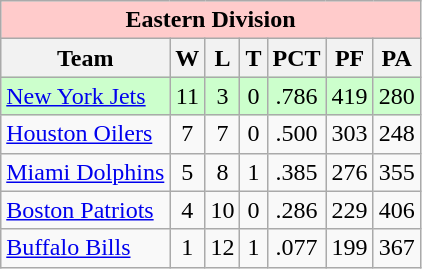<table class="wikitable" style="text-align:center">
<tr bgcolor="#ffcbcb">
<td colspan="7" align="center"><strong>Eastern Division</strong></td>
</tr>
<tr bgcolor="#efefef">
<th>Team</th>
<th>W</th>
<th>L</th>
<th>T</th>
<th>PCT</th>
<th>PF</th>
<th>PA</th>
</tr>
<tr style="background:#ccffcc">
<td align="left"><a href='#'>New York Jets</a></td>
<td>11</td>
<td>3</td>
<td>0</td>
<td>.786</td>
<td>419</td>
<td>280</td>
</tr>
<tr>
<td align="left"><a href='#'>Houston Oilers</a></td>
<td>7</td>
<td>7</td>
<td>0</td>
<td>.500</td>
<td>303</td>
<td>248</td>
</tr>
<tr>
<td align="left"><a href='#'>Miami Dolphins</a></td>
<td>5</td>
<td>8</td>
<td>1</td>
<td>.385</td>
<td>276</td>
<td>355</td>
</tr>
<tr>
<td align="left"><a href='#'>Boston Patriots</a></td>
<td>4</td>
<td>10</td>
<td>0</td>
<td>.286</td>
<td>229</td>
<td>406</td>
</tr>
<tr>
<td align="left"><a href='#'>Buffalo Bills</a></td>
<td>1</td>
<td>12</td>
<td>1</td>
<td>.077</td>
<td>199</td>
<td>367</td>
</tr>
</table>
